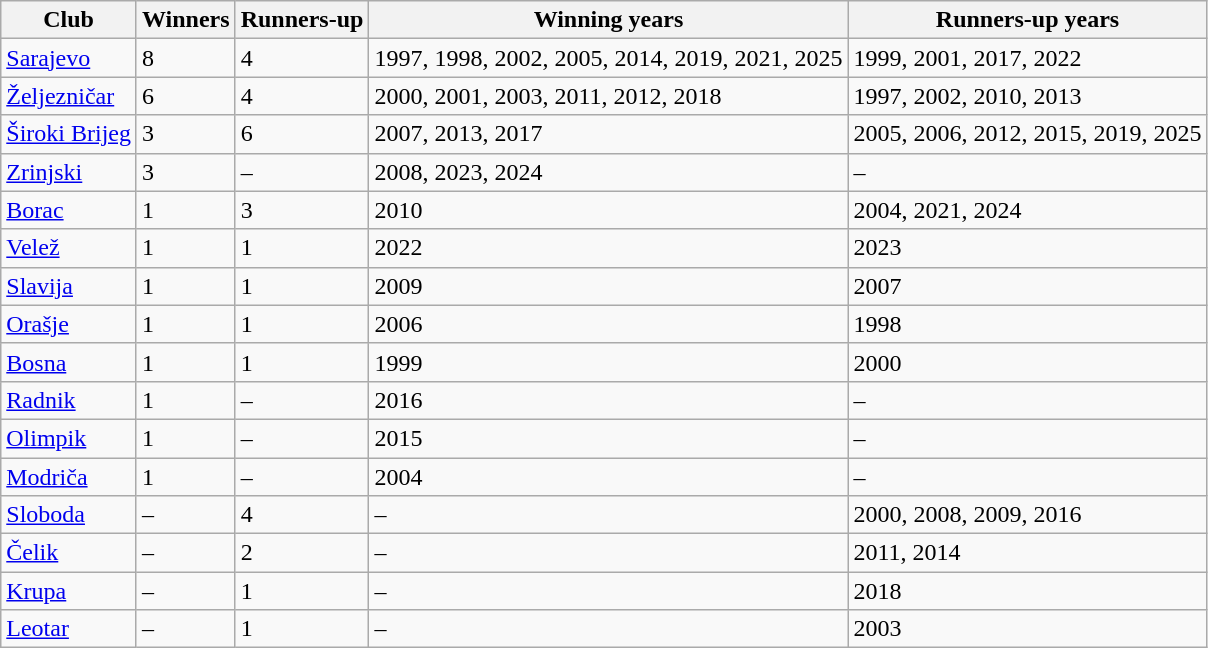<table class="wikitable">
<tr>
<th>Club</th>
<th>Winners</th>
<th>Runners-up</th>
<th>Winning years</th>
<th>Runners-up years</th>
</tr>
<tr>
<td><a href='#'>Sarajevo</a></td>
<td>8</td>
<td>4</td>
<td>1997, 1998, 2002, 2005, 2014, 2019, 2021, 2025</td>
<td>1999, 2001, 2017, 2022</td>
</tr>
<tr>
<td><a href='#'>Željezničar</a></td>
<td>6</td>
<td>4</td>
<td>2000, 2001, 2003, 2011, 2012, 2018</td>
<td>1997, 2002, 2010, 2013</td>
</tr>
<tr>
<td><a href='#'>Široki Brijeg</a></td>
<td>3</td>
<td>6</td>
<td>2007, 2013, 2017</td>
<td>2005, 2006, 2012, 2015, 2019, 2025</td>
</tr>
<tr>
<td><a href='#'>Zrinjski</a></td>
<td>3</td>
<td>–</td>
<td>2008, 2023, 2024</td>
<td>–</td>
</tr>
<tr>
<td><a href='#'>Borac</a></td>
<td>1</td>
<td>3</td>
<td>2010</td>
<td>2004, 2021, 2024</td>
</tr>
<tr>
<td><a href='#'>Velež</a></td>
<td>1</td>
<td>1</td>
<td>2022</td>
<td>2023</td>
</tr>
<tr>
<td><a href='#'>Slavija</a></td>
<td>1</td>
<td>1</td>
<td>2009</td>
<td>2007</td>
</tr>
<tr>
<td><a href='#'>Orašje</a></td>
<td>1</td>
<td>1</td>
<td>2006</td>
<td>1998</td>
</tr>
<tr>
<td><a href='#'>Bosna</a></td>
<td>1</td>
<td>1</td>
<td>1999</td>
<td>2000</td>
</tr>
<tr>
<td><a href='#'>Radnik</a></td>
<td>1</td>
<td>–</td>
<td>2016</td>
<td>–</td>
</tr>
<tr>
<td><a href='#'>Olimpik</a></td>
<td>1</td>
<td>–</td>
<td>2015</td>
<td>–</td>
</tr>
<tr>
<td><a href='#'>Modriča</a></td>
<td>1</td>
<td>–</td>
<td>2004</td>
<td>–</td>
</tr>
<tr>
<td><a href='#'>Sloboda</a></td>
<td>–</td>
<td>4</td>
<td>–</td>
<td>2000, 2008, 2009, 2016</td>
</tr>
<tr>
<td><a href='#'>Čelik</a></td>
<td>–</td>
<td>2</td>
<td>–</td>
<td>2011, 2014</td>
</tr>
<tr>
<td><a href='#'>Krupa</a></td>
<td>–</td>
<td>1</td>
<td>–</td>
<td>2018</td>
</tr>
<tr>
<td><a href='#'>Leotar</a></td>
<td>–</td>
<td>1</td>
<td>–</td>
<td>2003</td>
</tr>
</table>
